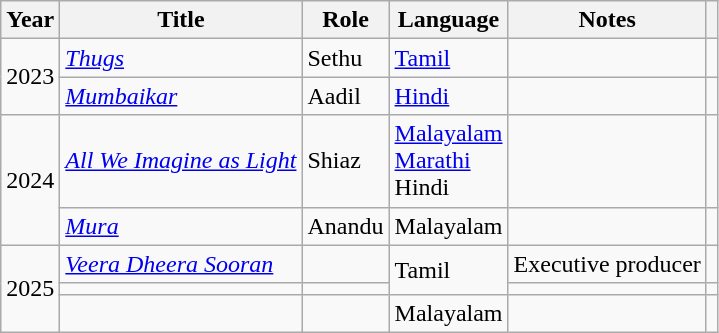<table class="wikitable sortable">
<tr>
<th>Year</th>
<th>Title</th>
<th>Role</th>
<th>Language</th>
<th class="unsortable">Notes</th>
<th scope="col" class="unsortable"></th>
</tr>
<tr>
<td rowspan=2>2023</td>
<td><em><a href='#'>Thugs</a></em></td>
<td>Sethu</td>
<td><a href='#'>Tamil</a></td>
<td></td>
<td></td>
</tr>
<tr>
<td><em><a href='#'>Mumbaikar</a></em></td>
<td>Aadil</td>
<td><a href='#'>Hindi</a></td>
<td></td>
<td></td>
</tr>
<tr>
<td rowspan=2>2024</td>
<td><em><a href='#'>All We Imagine as Light</a></em></td>
<td>Shiaz</td>
<td><a href='#'>Malayalam</a><br><a href='#'>Marathi</a><br>Hindi</td>
<td></td>
<td></td>
</tr>
<tr>
<td><em><a href='#'>Mura</a></em></td>
<td>Anandu</td>
<td>Malayalam</td>
<td></td>
<td></td>
</tr>
<tr>
<td rowspan="3">2025</td>
<td><em><a href='#'>Veera Dheera Sooran</a></em></td>
<td></td>
<td rowspan="2">Tamil</td>
<td>Executive producer</td>
<td></td>
</tr>
<tr>
<td></td>
<td></td>
<td></td>
<td></td>
</tr>
<tr>
<td></td>
<td></td>
<td>Malayalam</td>
<td></td>
<td></td>
</tr>
</table>
